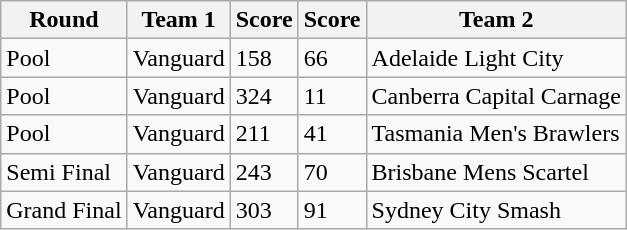<table class="wikitable mw-collapsible">
<tr>
<th>Round</th>
<th>Team 1</th>
<th>Score</th>
<th>Score</th>
<th>Team 2</th>
</tr>
<tr>
<td>Pool</td>
<td>Vanguard</td>
<td>158</td>
<td>66</td>
<td>Adelaide Light City</td>
</tr>
<tr>
<td>Pool</td>
<td>Vanguard</td>
<td>324</td>
<td>11</td>
<td>Canberra Capital Carnage</td>
</tr>
<tr>
<td>Pool</td>
<td>Vanguard</td>
<td>211</td>
<td>41</td>
<td>Tasmania Men's Brawlers</td>
</tr>
<tr>
<td>Semi Final</td>
<td>Vanguard</td>
<td>243</td>
<td>70</td>
<td>Brisbane Mens Scartel</td>
</tr>
<tr>
<td>Grand Final</td>
<td>Vanguard</td>
<td>303</td>
<td>91</td>
<td>Sydney City Smash</td>
</tr>
</table>
